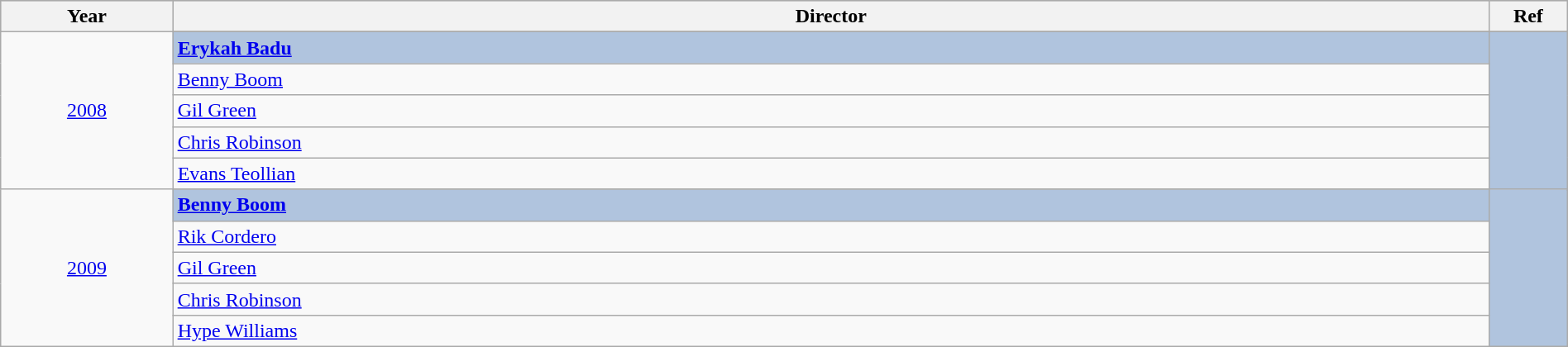<table class="wikitable" style="width:100%;">
<tr style="background:#bebebe;">
<th style="width:11%;">Year</th>
<th style="width:84%;">Director</th>
<th style="width:5%;">Ref</th>
</tr>
<tr>
<td rowspan="6" align="center"><a href='#'>2008</a></td>
</tr>
<tr style="background:#B0C4DE">
<td><strong><a href='#'>Erykah Badu</a></strong></td>
<td rowspan="6" align="center"></td>
</tr>
<tr>
<td><a href='#'>Benny Boom</a></td>
</tr>
<tr>
<td><a href='#'>Gil Green</a></td>
</tr>
<tr>
<td><a href='#'>Chris Robinson</a></td>
</tr>
<tr>
<td><a href='#'>Evans Teollian</a></td>
</tr>
<tr>
<td rowspan="6" align="center"><a href='#'>2009</a></td>
</tr>
<tr style="background:#B0C4DE">
<td><strong><a href='#'>Benny Boom</a></strong></td>
<td rowspan="6" align="center"></td>
</tr>
<tr>
<td><a href='#'>Rik Cordero</a></td>
</tr>
<tr>
<td><a href='#'>Gil Green</a></td>
</tr>
<tr>
<td><a href='#'>Chris Robinson</a></td>
</tr>
<tr>
<td><a href='#'>Hype Williams</a></td>
</tr>
</table>
